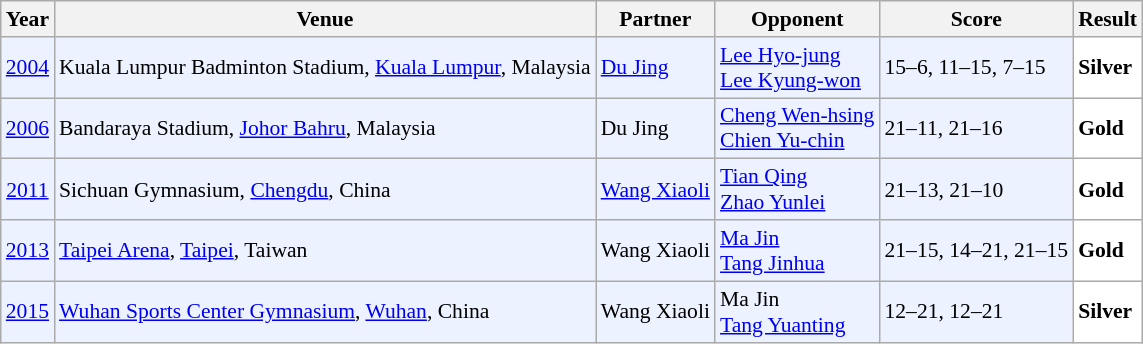<table class="sortable wikitable" style="font-size: 90%;">
<tr>
<th>Year</th>
<th>Venue</th>
<th>Partner</th>
<th>Opponent</th>
<th>Score</th>
<th>Result</th>
</tr>
<tr style="background:#ECF2FF">
<td align="center"><a href='#'>2004</a></td>
<td align="left">Kuala Lumpur Badminton Stadium, <a href='#'>Kuala Lumpur</a>, Malaysia</td>
<td align="left"> <a href='#'>Du Jing</a></td>
<td align="left"> <a href='#'>Lee Hyo-jung</a><br> <a href='#'>Lee Kyung-won</a></td>
<td align="left">15–6, 11–15, 7–15</td>
<td style="text-align:left; background:white"> <strong>Silver</strong></td>
</tr>
<tr style="background:#ECF2FF">
<td align="center"><a href='#'>2006</a></td>
<td align="left">Bandaraya Stadium, <a href='#'>Johor Bahru</a>, Malaysia</td>
<td align="left"> Du Jing</td>
<td align="left"> <a href='#'>Cheng Wen-hsing</a><br> <a href='#'>Chien Yu-chin</a></td>
<td align="left">21–11, 21–16</td>
<td style="text-align:left; background:white"> <strong>Gold</strong></td>
</tr>
<tr style="background:#ECF2FF">
<td align="center"><a href='#'>2011</a></td>
<td align="left">Sichuan Gymnasium, <a href='#'>Chengdu</a>, China</td>
<td align="left"> <a href='#'>Wang Xiaoli</a></td>
<td align="left"> <a href='#'>Tian Qing</a> <br>  <a href='#'>Zhao Yunlei</a></td>
<td align="left">21–13, 21–10</td>
<td style="text-align:left; background:white"> <strong>Gold</strong></td>
</tr>
<tr style="background:#ECF2FF">
<td align="center"><a href='#'>2013</a></td>
<td align="left"><a href='#'>Taipei Arena</a>, <a href='#'>Taipei</a>, Taiwan</td>
<td align="left"> Wang Xiaoli</td>
<td align="left"> <a href='#'>Ma Jin</a><br> <a href='#'>Tang Jinhua</a></td>
<td align="left">21–15, 14–21, 21–15</td>
<td style="text-align:left; background:white"> <strong>Gold</strong></td>
</tr>
<tr style="background:#ECF2FF">
<td align="center"><a href='#'>2015</a></td>
<td align="left"><a href='#'>Wuhan Sports Center Gymnasium</a>, <a href='#'>Wuhan</a>, China</td>
<td align="left"> Wang Xiaoli</td>
<td align="left"> Ma Jin<br> <a href='#'>Tang Yuanting</a></td>
<td align="left">12–21, 12–21</td>
<td style="text-align:left; background:white"> <strong>Silver</strong></td>
</tr>
</table>
